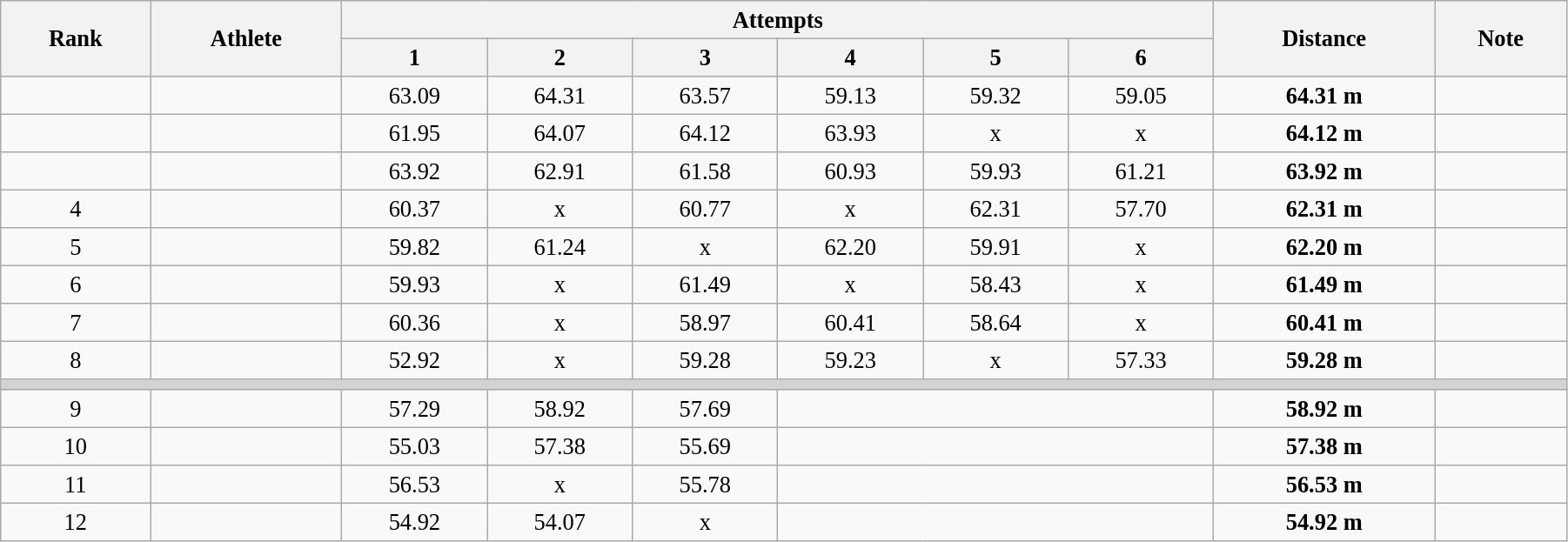<table class="wikitable" style=" text-align:center; font-size:110%;" width="95%">
<tr>
<th rowspan="2">Rank</th>
<th rowspan="2">Athlete</th>
<th colspan="6">Attempts</th>
<th rowspan="2">Distance</th>
<th rowspan="2">Note</th>
</tr>
<tr>
<th>1</th>
<th>2</th>
<th>3</th>
<th>4</th>
<th>5</th>
<th>6</th>
</tr>
<tr>
<td></td>
<td align=left></td>
<td>63.09</td>
<td>64.31</td>
<td>63.57</td>
<td>59.13</td>
<td>59.32</td>
<td>59.05</td>
<td><strong>64.31 m</strong></td>
<td></td>
</tr>
<tr>
<td></td>
<td align=left></td>
<td>61.95</td>
<td>64.07</td>
<td>64.12</td>
<td>63.93</td>
<td>x</td>
<td>x</td>
<td><strong>64.12 m</strong></td>
<td></td>
</tr>
<tr>
<td></td>
<td align=left></td>
<td>63.92</td>
<td>62.91</td>
<td>61.58</td>
<td>60.93</td>
<td>59.93</td>
<td>61.21</td>
<td><strong>63.92 m</strong></td>
<td></td>
</tr>
<tr>
<td>4</td>
<td align=left></td>
<td>60.37</td>
<td>x</td>
<td>60.77</td>
<td>x</td>
<td>62.31</td>
<td>57.70</td>
<td><strong>62.31 m</strong></td>
<td></td>
</tr>
<tr>
<td>5</td>
<td align=left></td>
<td>59.82</td>
<td>61.24</td>
<td>x</td>
<td>62.20</td>
<td>59.91</td>
<td>x</td>
<td><strong>62.20 m</strong></td>
<td></td>
</tr>
<tr>
<td>6</td>
<td align=left></td>
<td>59.93</td>
<td>x</td>
<td>61.49</td>
<td>x</td>
<td>58.43</td>
<td>x</td>
<td><strong>61.49 m</strong></td>
<td></td>
</tr>
<tr>
<td>7</td>
<td align=left></td>
<td>60.36</td>
<td>x</td>
<td>58.97</td>
<td>60.41</td>
<td>58.64</td>
<td>x</td>
<td><strong>60.41 m</strong></td>
<td></td>
</tr>
<tr>
<td>8</td>
<td align=left></td>
<td>52.92</td>
<td>x</td>
<td>59.28</td>
<td>59.23</td>
<td>x</td>
<td>57.33</td>
<td><strong>59.28 m</strong></td>
<td></td>
</tr>
<tr>
<td colspan=10 bgcolor=lightgray></td>
</tr>
<tr>
<td>9</td>
<td align=left></td>
<td>57.29</td>
<td>58.92</td>
<td>57.69</td>
<td colspan=3></td>
<td><strong>58.92 m</strong></td>
<td></td>
</tr>
<tr>
<td>10</td>
<td align=left></td>
<td>55.03</td>
<td>57.38</td>
<td>55.69</td>
<td colspan=3></td>
<td><strong>57.38 m</strong></td>
<td></td>
</tr>
<tr>
<td>11</td>
<td align=left></td>
<td>56.53</td>
<td>x</td>
<td>55.78</td>
<td colspan=3></td>
<td><strong>56.53 m</strong></td>
<td></td>
</tr>
<tr>
<td>12</td>
<td align=left></td>
<td>54.92</td>
<td>54.07</td>
<td>x</td>
<td colspan=3></td>
<td><strong>54.92 m</strong></td>
<td></td>
</tr>
</table>
